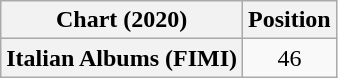<table class="wikitable plainrowheaders" style="text-align:center">
<tr>
<th>Chart (2020)</th>
<th>Position</th>
</tr>
<tr>
<th scope="row">Italian Albums (FIMI)</th>
<td>46</td>
</tr>
</table>
